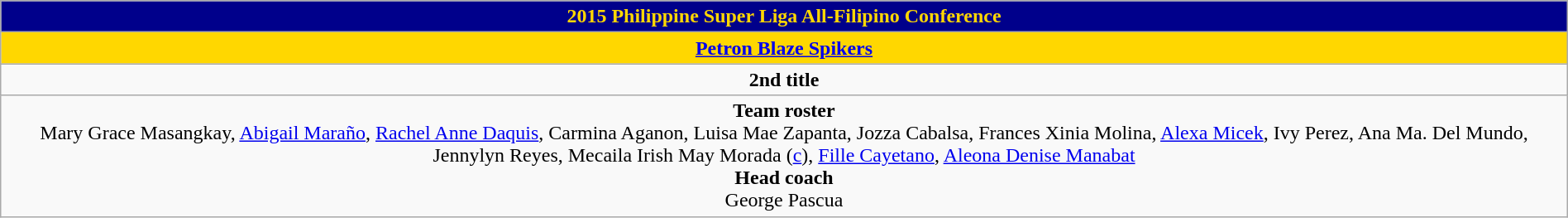<table class=wikitable style="text-align:center; margin:auto;">
<tr>
<th style="background:#00008B; color:#FFD700;">2015 Philippine Super Liga All-Filipino Conference</th>
</tr>
<tr bgcolor="gold">
<td><strong><a href='#'>Petron Blaze Spikers</a></strong></td>
</tr>
<tr>
<td><strong>2nd title</strong></td>
</tr>
<tr>
<td><strong>Team roster</strong><br>Mary Grace Masangkay, <a href='#'>Abigail Maraño</a>, <a href='#'>Rachel Anne Daquis</a>, Carmina Aganon, Luisa Mae Zapanta, Jozza Cabalsa, Frances Xinia Molina, <a href='#'>Alexa Micek</a>, Ivy Perez, Ana Ma. Del Mundo, Jennylyn Reyes, Mecaila Irish May Morada (<a href='#'>c</a>), <a href='#'>Fille Cayetano</a>, <a href='#'>Aleona Denise Manabat</a><br><strong>Head coach</strong><br>George Pascua</td>
</tr>
</table>
